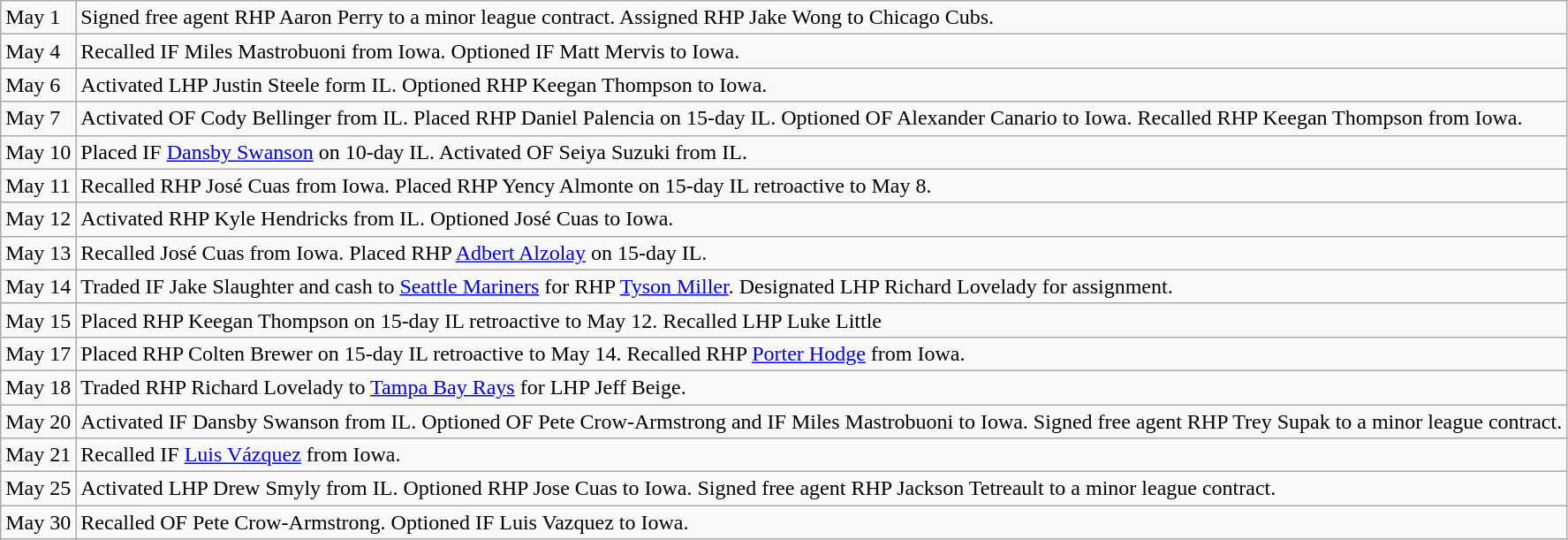<table class="wikitable">
<tr>
<td>May 1</td>
<td>Signed free agent RHP Aaron Perry to a minor league contract. Assigned RHP Jake Wong to Chicago Cubs.</td>
</tr>
<tr>
<td>May 4</td>
<td>Recalled IF Miles Mastrobuoni from Iowa. Optioned IF Matt Mervis to Iowa.</td>
</tr>
<tr>
<td>May 6</td>
<td>Activated LHP Justin Steele form IL. Optioned RHP Keegan Thompson to Iowa.</td>
</tr>
<tr>
<td>May 7</td>
<td>Activated OF Cody Bellinger from IL. Placed RHP Daniel Palencia on 15-day IL. Optioned OF Alexander Canario to Iowa. Recalled RHP Keegan Thompson from Iowa.</td>
</tr>
<tr>
<td>May 10</td>
<td>Placed IF <a href='#'>Dansby Swanson</a> on 10-day IL. Activated OF Seiya Suzuki from IL.</td>
</tr>
<tr>
<td>May 11</td>
<td>Recalled RHP José Cuas from Iowa. Placed RHP Yency Almonte on 15-day IL retroactive to May 8.</td>
</tr>
<tr>
<td>May 12</td>
<td>Activated RHP Kyle Hendricks from IL. Optioned José Cuas to Iowa.</td>
</tr>
<tr>
<td>May 13</td>
<td>Recalled José Cuas from Iowa. Placed RHP <a href='#'>Adbert Alzolay</a> on 15-day IL.</td>
</tr>
<tr>
<td>May 14</td>
<td>Traded IF Jake Slaughter and cash to <a href='#'>Seattle Mariners</a> for RHP <a href='#'>Tyson Miller</a>. Designated LHP Richard Lovelady for assignment.</td>
</tr>
<tr>
<td>May 15</td>
<td>Placed RHP Keegan Thompson on 15-day IL retroactive to May 12. Recalled LHP Luke Little</td>
</tr>
<tr>
<td>May 17</td>
<td>Placed RHP Colten Brewer on 15-day IL retroactive to May 14. Recalled RHP <a href='#'>Porter Hodge</a> from Iowa.</td>
</tr>
<tr>
<td>May 18</td>
<td>Traded RHP Richard Lovelady to <a href='#'>Tampa Bay Rays</a> for LHP Jeff Beige.</td>
</tr>
<tr>
<td>May 20</td>
<td>Activated IF Dansby Swanson from IL. Optioned OF Pete Crow-Armstrong and IF Miles Mastrobuoni to Iowa. Signed free agent RHP Trey Supak to a minor league contract.</td>
</tr>
<tr>
<td>May 21</td>
<td>Recalled IF <a href='#'>Luis Vázquez</a> from Iowa.</td>
</tr>
<tr>
<td>May 25</td>
<td>Activated LHP Drew Smyly from IL. Optioned RHP Jose Cuas to Iowa. Signed free agent RHP Jackson Tetreault to a minor league contract.</td>
</tr>
<tr>
<td>May 30</td>
<td>Recalled OF Pete Crow-Armstrong. Optioned IF Luis Vazquez to Iowa.</td>
</tr>
</table>
